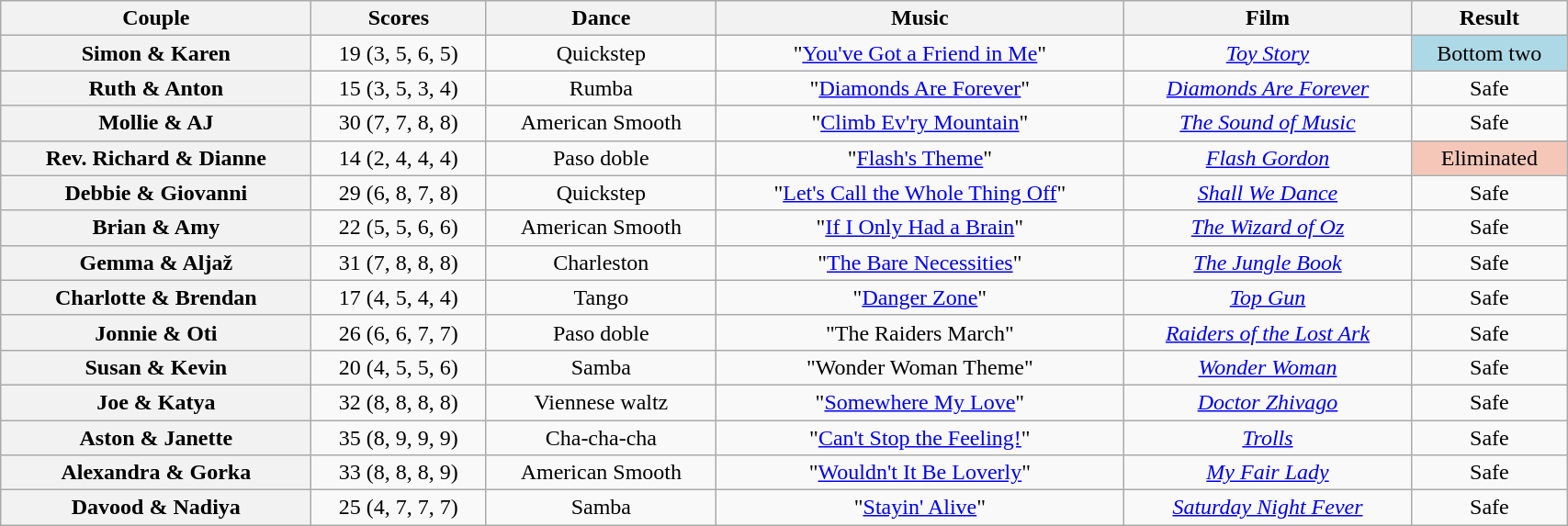<table class="wikitable sortable" style="text-align:center; width: 90%">
<tr>
<th scope="col">Couple</th>
<th scope="col">Scores</th>
<th scope="col" class="unsortable">Dance</th>
<th scope="col" class="unsortable">Music</th>
<th scope="col" class="unsortable">Film</th>
<th scope="col" class="unsortable">Result</th>
</tr>
<tr>
<th scope="row">Simon & Karen</th>
<td>19 (3, 5, 6, 5)</td>
<td>Quickstep</td>
<td>"<a href='#'>You've Got a Friend in Me</a>"</td>
<td><em><a href='#'>Toy Story</a></em></td>
<td bgcolor="lightblue">Bottom two</td>
</tr>
<tr>
<th scope="row">Ruth & Anton</th>
<td>15 (3, 5, 3, 4)</td>
<td>Rumba</td>
<td>"<a href='#'>Diamonds Are Forever</a>"</td>
<td><em><a href='#'>Diamonds Are Forever</a></em></td>
<td>Safe</td>
</tr>
<tr>
<th scope="row">Mollie & AJ</th>
<td>30 (7, 7, 8, 8)</td>
<td>American Smooth</td>
<td>"<a href='#'>Climb Ev'ry Mountain</a>"</td>
<td><em><a href='#'>The Sound of Music</a></em></td>
<td>Safe</td>
</tr>
<tr>
<th scope="row">Rev. Richard & Dianne</th>
<td>14 (2, 4, 4, 4)</td>
<td>Paso doble</td>
<td>"<a href='#'>Flash's Theme</a>"</td>
<td><em><a href='#'>Flash Gordon</a></em></td>
<td bgcolor="f4c7b8">Eliminated</td>
</tr>
<tr>
<th scope="row">Debbie & Giovanni</th>
<td>29 (6, 8, 7, 8)</td>
<td>Quickstep</td>
<td>"<a href='#'>Let's Call the Whole Thing Off</a>"</td>
<td><em><a href='#'>Shall We Dance</a></em></td>
<td>Safe</td>
</tr>
<tr>
<th scope="row">Brian & Amy</th>
<td>22 (5, 5, 6, 6)</td>
<td>American Smooth</td>
<td>"<a href='#'>If I Only Had a Brain</a>"</td>
<td><em><a href='#'>The Wizard of Oz</a></em></td>
<td>Safe</td>
</tr>
<tr>
<th scope="row">Gemma & Aljaž</th>
<td>31 (7, 8, 8, 8)</td>
<td>Charleston</td>
<td>"<a href='#'>The Bare Necessities</a>"</td>
<td><em><a href='#'>The Jungle Book</a></em></td>
<td>Safe</td>
</tr>
<tr>
<th scope="row">Charlotte & Brendan</th>
<td>17 (4, 5, 4, 4)</td>
<td>Tango</td>
<td>"<a href='#'>Danger Zone</a>"</td>
<td><em><a href='#'>Top Gun</a></em></td>
<td>Safe</td>
</tr>
<tr>
<th scope="row">Jonnie & Oti</th>
<td>26 (6, 6, 7, 7)</td>
<td>Paso doble</td>
<td>"The Raiders March"</td>
<td><em><a href='#'>Raiders of the Lost Ark</a></em></td>
<td>Safe</td>
</tr>
<tr>
<th scope="row">Susan & Kevin</th>
<td>20 (4, 5, 5, 6)</td>
<td>Samba</td>
<td>"Wonder Woman Theme"</td>
<td><em><a href='#'>Wonder Woman</a></em></td>
<td>Safe</td>
</tr>
<tr>
<th scope="row">Joe & Katya</th>
<td>32 (8, 8, 8, 8)</td>
<td>Viennese waltz</td>
<td>"<a href='#'>Somewhere My Love</a>"</td>
<td><em><a href='#'>Doctor Zhivago</a></em></td>
<td>Safe</td>
</tr>
<tr>
<th scope="row">Aston & Janette</th>
<td>35 (8, 9, 9, 9)</td>
<td>Cha-cha-cha</td>
<td>"<a href='#'>Can't Stop the Feeling!</a>"</td>
<td><em><a href='#'>Trolls</a></em></td>
<td>Safe</td>
</tr>
<tr>
<th scope="row">Alexandra & Gorka</th>
<td>33 (8, 8, 8, 9)</td>
<td>American Smooth</td>
<td>"<a href='#'>Wouldn't It Be Loverly</a>"</td>
<td><em><a href='#'>My Fair Lady</a></em></td>
<td>Safe</td>
</tr>
<tr>
<th scope="row">Davood & Nadiya</th>
<td>25 (4, 7, 7, 7)</td>
<td>Samba</td>
<td>"<a href='#'>Stayin' Alive</a>"</td>
<td><em><a href='#'>Saturday Night Fever</a></em></td>
<td>Safe</td>
</tr>
</table>
